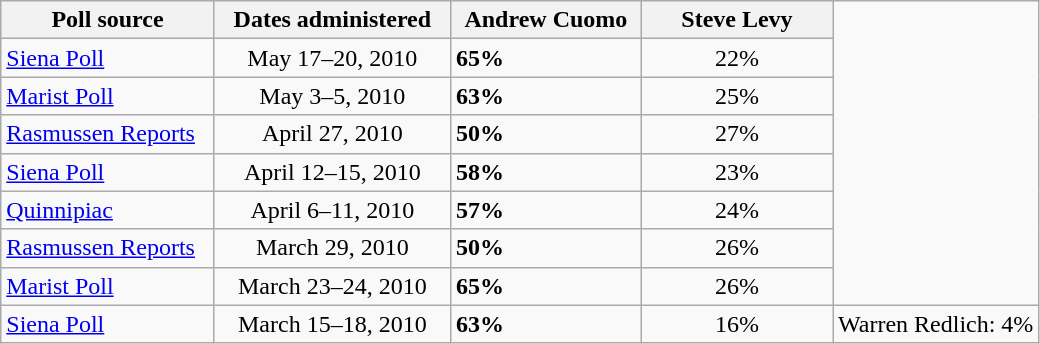<table class="wikitable">
<tr valign=bottom>
<th style="width:135px;">Poll source</th>
<th style="width:150px;">Dates administered</th>
<th style="width:120px;">Andrew Cuomo</th>
<th style="width:120px;">Steve Levy</th>
</tr>
<tr>
<td><a href='#'>Siena Poll</a></td>
<td align=center>May 17–20, 2010</td>
<td><strong>65%</strong></td>
<td align=center>22%</td>
</tr>
<tr>
<td><a href='#'>Marist Poll</a></td>
<td align=center>May 3–5, 2010</td>
<td><strong>63%</strong></td>
<td align=center>25%</td>
</tr>
<tr>
<td><a href='#'>Rasmussen Reports</a></td>
<td align=center>April 27, 2010</td>
<td><strong>50%</strong></td>
<td align=center>27%</td>
</tr>
<tr>
<td><a href='#'>Siena Poll</a></td>
<td align=center>April 12–15, 2010</td>
<td><strong>58%</strong></td>
<td align=center>23%</td>
</tr>
<tr>
<td><a href='#'>Quinnipiac</a></td>
<td align=center>April 6–11, 2010</td>
<td><strong>57%</strong></td>
<td align=center>24%</td>
</tr>
<tr>
<td><a href='#'>Rasmussen Reports</a></td>
<td align=center>March 29, 2010</td>
<td><strong>50%</strong></td>
<td align=center>26%</td>
</tr>
<tr>
<td><a href='#'>Marist Poll</a></td>
<td align=center>March 23–24, 2010</td>
<td><strong>65%</strong></td>
<td align=center>26%</td>
</tr>
<tr>
<td><a href='#'>Siena Poll</a></td>
<td align=center>March 15–18, 2010</td>
<td><strong>63%</strong></td>
<td align=center>16%</td>
<td>Warren Redlich: 4%</td>
</tr>
</table>
